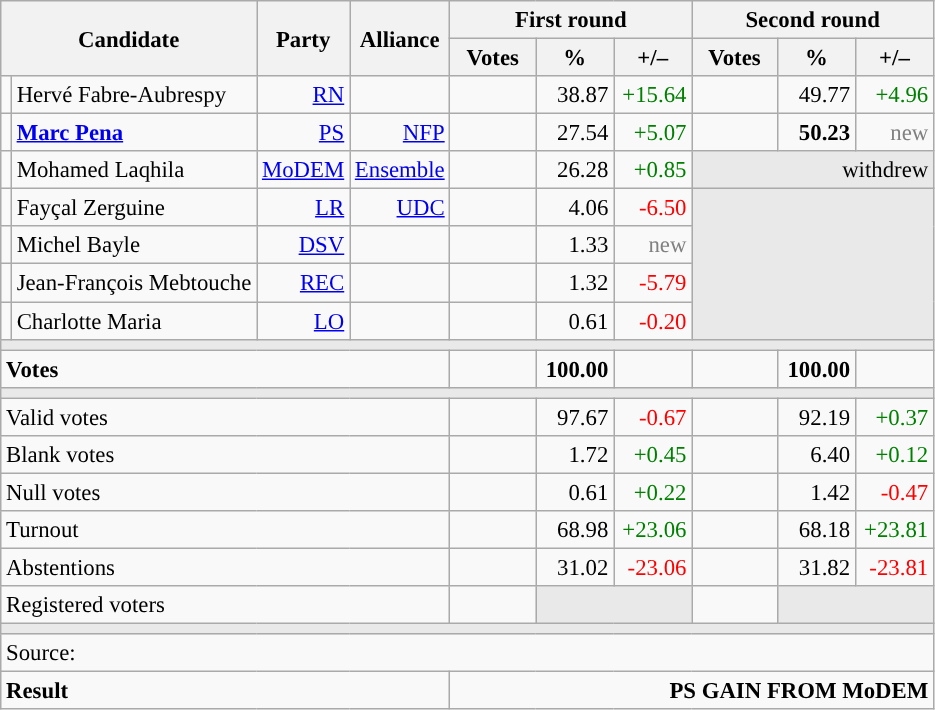<table class="wikitable" style="text-align:right;font-size:95%;">
<tr>
<th rowspan="2" colspan="2">Candidate</th>
<th colspan="1" rowspan="2">Party</th>
<th colspan="1" rowspan="2">Alliance</th>
<th colspan="3">First round</th>
<th colspan="3">Second round</th>
</tr>
<tr>
<th style="width:50px;">Votes</th>
<th style="width:45px;">%</th>
<th style="width:45px;">+/–</th>
<th style="width:50px;">Votes</th>
<th style="width:45px;">%</th>
<th style="width:45px;">+/–</th>
</tr>
<tr>
<td style="color:inherit;background:"></td>
<td style="text-align:left;">Hervé Fabre-Aubrespy</td>
<td><a href='#'>RN</a></td>
<td></td>
<td></td>
<td>38.87</td>
<td style="color:green;">+15.64</td>
<td></td>
<td>49.77</td>
<td style="color:green;">+4.96</td>
</tr>
<tr>
<td style="color:inherit;background:"></td>
<td style="text-align:left;"><strong><a href='#'>Marc Pena</a></strong></td>
<td><a href='#'>PS</a></td>
<td><a href='#'>NFP</a></td>
<td></td>
<td>27.54</td>
<td style="color:green;">+5.07</td>
<td><strong></strong></td>
<td><strong>50.23</strong></td>
<td style="color:grey;">new</td>
</tr>
<tr>
<td style="color:inherit;background:"></td>
<td style="text-align:left;">Mohamed Laqhila</td>
<td><a href='#'>MoDEM</a></td>
<td><a href='#'>Ensemble</a></td>
<td></td>
<td>26.28</td>
<td style="color:green;">+0.85</td>
<td colspan="3" style="background:#E9E9E9;">withdrew</td>
</tr>
<tr>
<td style="color:inherit;background:"></td>
<td style="text-align:left;">Fayçal Zerguine</td>
<td><a href='#'>LR</a></td>
<td><a href='#'>UDC</a></td>
<td></td>
<td>4.06</td>
<td style="color:red;">-6.50</td>
<td colspan="3" rowspan="4" style="background:#E9E9E9;"></td>
</tr>
<tr>
<td style="color:inherit;background:"></td>
<td style="text-align:left;">Michel Bayle</td>
<td><a href='#'>DSV</a></td>
<td></td>
<td></td>
<td>1.33</td>
<td style="color:grey;">new</td>
</tr>
<tr>
<td style="color:inherit;background:"></td>
<td style="text-align:left;">Jean-François Mebtouche</td>
<td><a href='#'>REC</a></td>
<td></td>
<td></td>
<td>1.32</td>
<td style="color:red;">-5.79</td>
</tr>
<tr>
<td style="color:inherit;background:"></td>
<td style="text-align:left;">Charlotte Maria</td>
<td><a href='#'>LO</a></td>
<td></td>
<td></td>
<td>0.61</td>
<td style="color:red;">-0.20</td>
</tr>
<tr>
<td colspan="10" style="background:#E9E9E9;"></td>
</tr>
<tr style="font-weight:bold;">
<td colspan="4" style="text-align:left;">Votes</td>
<td></td>
<td>100.00</td>
<td></td>
<td></td>
<td>100.00</td>
<td></td>
</tr>
<tr>
<td colspan="10" style="background:#E9E9E9;"></td>
</tr>
<tr>
<td colspan="4" style="text-align:left;">Valid votes</td>
<td></td>
<td>97.67</td>
<td style="color:red;">-0.67</td>
<td></td>
<td>92.19</td>
<td style="color:green;">+0.37</td>
</tr>
<tr>
<td colspan="4" style="text-align:left;">Blank votes</td>
<td></td>
<td>1.72</td>
<td style="color:green;">+0.45</td>
<td></td>
<td>6.40</td>
<td style="color:green;">+0.12</td>
</tr>
<tr>
<td colspan="4" style="text-align:left;">Null votes</td>
<td></td>
<td>0.61</td>
<td style="color:green;">+0.22</td>
<td></td>
<td>1.42</td>
<td style="color:red;">-0.47</td>
</tr>
<tr>
<td colspan="4" style="text-align:left;">Turnout</td>
<td></td>
<td>68.98</td>
<td style="color:green;">+23.06</td>
<td></td>
<td>68.18</td>
<td style="color:green;">+23.81</td>
</tr>
<tr>
<td colspan="4" style="text-align:left;">Abstentions</td>
<td></td>
<td>31.02</td>
<td style="color:red;">-23.06</td>
<td></td>
<td>31.82</td>
<td style="color:red;">-23.81</td>
</tr>
<tr>
<td colspan="4" style="text-align:left;">Registered voters</td>
<td></td>
<td colspan="2" style="background:#E9E9E9;"></td>
<td></td>
<td colspan="2" style="background:#E9E9E9;"></td>
</tr>
<tr>
<td colspan="10" style="background:#E9E9E9;"></td>
</tr>
<tr>
<td colspan="10" style="text-align:left;">Source: </td>
</tr>
<tr style="font-weight:bold">
<td colspan="4" style="text-align:left;">Result</td>
<td colspan="6" style="background-color:">PS GAIN FROM MoDEM</td>
</tr>
</table>
